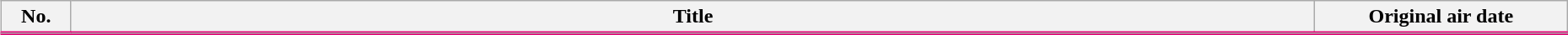<table class="wikitable" style="width:98%; margin:auto; margin-left:5px; background:#FFF;">
<tr style="border-bottom: 3px solid #E50076;">
<th style="width:3em;">No.</th>
<th>Title</th>
<th style="width:12em;">Original air date</th>
</tr>
<tr>
</tr>
</table>
